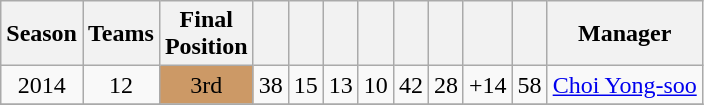<table class="wikitable" style="text-align:center">
<tr>
<th>Season</th>
<th>Teams</th>
<th>Final<br>Position</th>
<th></th>
<th></th>
<th></th>
<th></th>
<th></th>
<th></th>
<th></th>
<th></th>
<th>Manager</th>
</tr>
<tr>
<td>2014</td>
<td>12</td>
<td bgcolor=#CC9966>3rd</td>
<td>38</td>
<td>15</td>
<td>13</td>
<td>10</td>
<td>42</td>
<td>28</td>
<td align=right>+14</td>
<td>58</td>
<td align=left> <a href='#'>Choi Yong-soo</a></td>
</tr>
<tr>
</tr>
</table>
